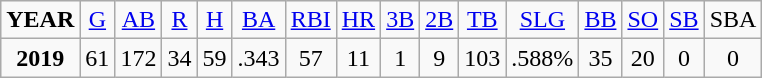<table class="wikitable">
<tr align=center>
<td><strong>YEAR</strong></td>
<td><a href='#'>G</a></td>
<td><a href='#'>AB</a></td>
<td><a href='#'>R</a></td>
<td><a href='#'>H</a></td>
<td><a href='#'>BA</a></td>
<td><a href='#'>RBI</a></td>
<td><a href='#'>HR</a></td>
<td><a href='#'>3B</a></td>
<td><a href='#'>2B</a></td>
<td><a href='#'>TB</a></td>
<td><a href='#'>SLG</a></td>
<td><a href='#'>BB</a></td>
<td><a href='#'>SO</a></td>
<td><a href='#'>SB</a></td>
<td>SBA</td>
</tr>
<tr align=center>
<td><strong>2019</strong></td>
<td>61</td>
<td>172</td>
<td>34</td>
<td>59</td>
<td>.343</td>
<td>57</td>
<td>11</td>
<td>1</td>
<td>9</td>
<td>103</td>
<td>.588%</td>
<td>35</td>
<td>20</td>
<td>0</td>
<td>0</td>
</tr>
</table>
